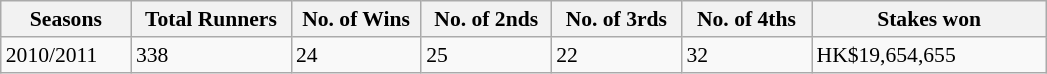<table class="wikitable sortable" style="font-size:90%;">
<tr>
<th width="80px">Seasons</th>
<th width="100px">Total Runners</th>
<th width="80px">No. of Wins</th>
<th width="80px">No. of 2nds</th>
<th width="80px">No. of 3rds</th>
<th width="80px">No. of 4ths</th>
<th width="150px">Stakes won</th>
</tr>
<tr>
<td>2010/2011</td>
<td>338</td>
<td>24</td>
<td>25</td>
<td>22</td>
<td>32</td>
<td>HK$19,654,655</td>
</tr>
</table>
